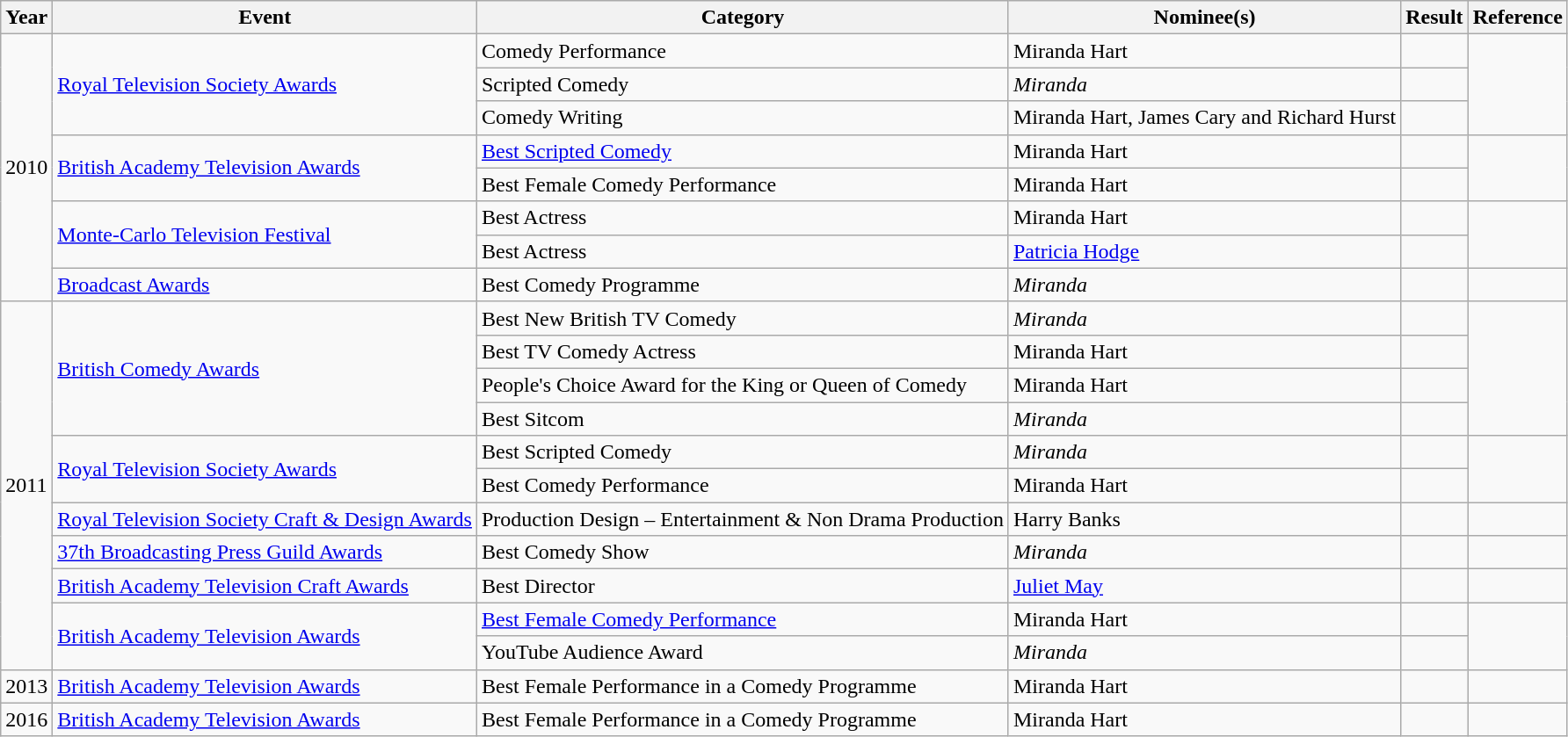<table class="wikitable">
<tr>
<th>Year</th>
<th>Event</th>
<th>Category</th>
<th>Nominee(s)</th>
<th>Result</th>
<th>Reference</th>
</tr>
<tr>
<td rowspan="8">2010</td>
<td rowspan="3"><a href='#'>Royal Television Society Awards</a></td>
<td>Comedy Performance</td>
<td>Miranda Hart</td>
<td></td>
<td rowspan="3"></td>
</tr>
<tr>
<td>Scripted Comedy</td>
<td><em>Miranda</em></td>
<td></td>
</tr>
<tr>
<td>Comedy Writing</td>
<td>Miranda Hart, James Cary and Richard Hurst</td>
<td></td>
</tr>
<tr>
<td rowspan="2"><a href='#'>British Academy Television Awards</a></td>
<td><a href='#'>Best Scripted Comedy</a></td>
<td>Miranda Hart</td>
<td></td>
<td rowspan="2"></td>
</tr>
<tr>
<td>Best Female Comedy Performance</td>
<td>Miranda Hart</td>
<td></td>
</tr>
<tr>
<td rowspan="2"><a href='#'>Monte-Carlo Television Festival</a></td>
<td>Best Actress</td>
<td>Miranda Hart</td>
<td></td>
<td rowspan="2"></td>
</tr>
<tr>
<td>Best Actress</td>
<td><a href='#'>Patricia Hodge</a></td>
<td></td>
</tr>
<tr>
<td><a href='#'>Broadcast Awards</a></td>
<td>Best Comedy Programme</td>
<td><em>Miranda</em></td>
<td></td>
<td></td>
</tr>
<tr>
<td rowspan="11">2011</td>
<td rowspan="4"><a href='#'>British Comedy Awards</a></td>
<td>Best New British TV Comedy</td>
<td><em>Miranda</em></td>
<td></td>
<td rowspan="4"></td>
</tr>
<tr>
<td>Best TV Comedy Actress</td>
<td>Miranda Hart</td>
<td></td>
</tr>
<tr>
<td>People's Choice Award for the King or Queen of Comedy</td>
<td>Miranda Hart</td>
<td></td>
</tr>
<tr>
<td>Best Sitcom</td>
<td><em>Miranda</em></td>
<td></td>
</tr>
<tr>
<td rowspan="2"><a href='#'>Royal Television Society Awards</a></td>
<td>Best Scripted Comedy</td>
<td><em>Miranda</em></td>
<td></td>
<td rowspan="2"></td>
</tr>
<tr>
<td>Best Comedy Performance</td>
<td>Miranda Hart</td>
<td></td>
</tr>
<tr>
<td><a href='#'>Royal Television Society Craft & Design Awards</a></td>
<td>Production Design – Entertainment & Non Drama Production</td>
<td>Harry Banks</td>
<td></td>
<td></td>
</tr>
<tr>
<td><a href='#'>37th Broadcasting Press Guild Awards</a></td>
<td>Best Comedy Show</td>
<td><em>Miranda</em></td>
<td></td>
<td></td>
</tr>
<tr>
<td><a href='#'>British Academy Television Craft Awards</a></td>
<td>Best Director</td>
<td><a href='#'>Juliet May</a></td>
<td></td>
<td></td>
</tr>
<tr>
<td rowspan="2"><a href='#'>British Academy Television Awards</a></td>
<td><a href='#'>Best Female Comedy Performance</a></td>
<td>Miranda Hart</td>
<td></td>
<td rowspan="2"></td>
</tr>
<tr>
<td>YouTube Audience Award</td>
<td><em>Miranda</em></td>
<td></td>
</tr>
<tr>
<td>2013</td>
<td><a href='#'>British Academy Television Awards</a></td>
<td>Best Female Performance in a Comedy Programme</td>
<td>Miranda Hart</td>
<td></td>
<td></td>
</tr>
<tr>
<td>2016</td>
<td><a href='#'>British Academy Television Awards</a></td>
<td>Best Female Performance in a Comedy Programme</td>
<td>Miranda Hart</td>
<td></td>
<td></td>
</tr>
</table>
